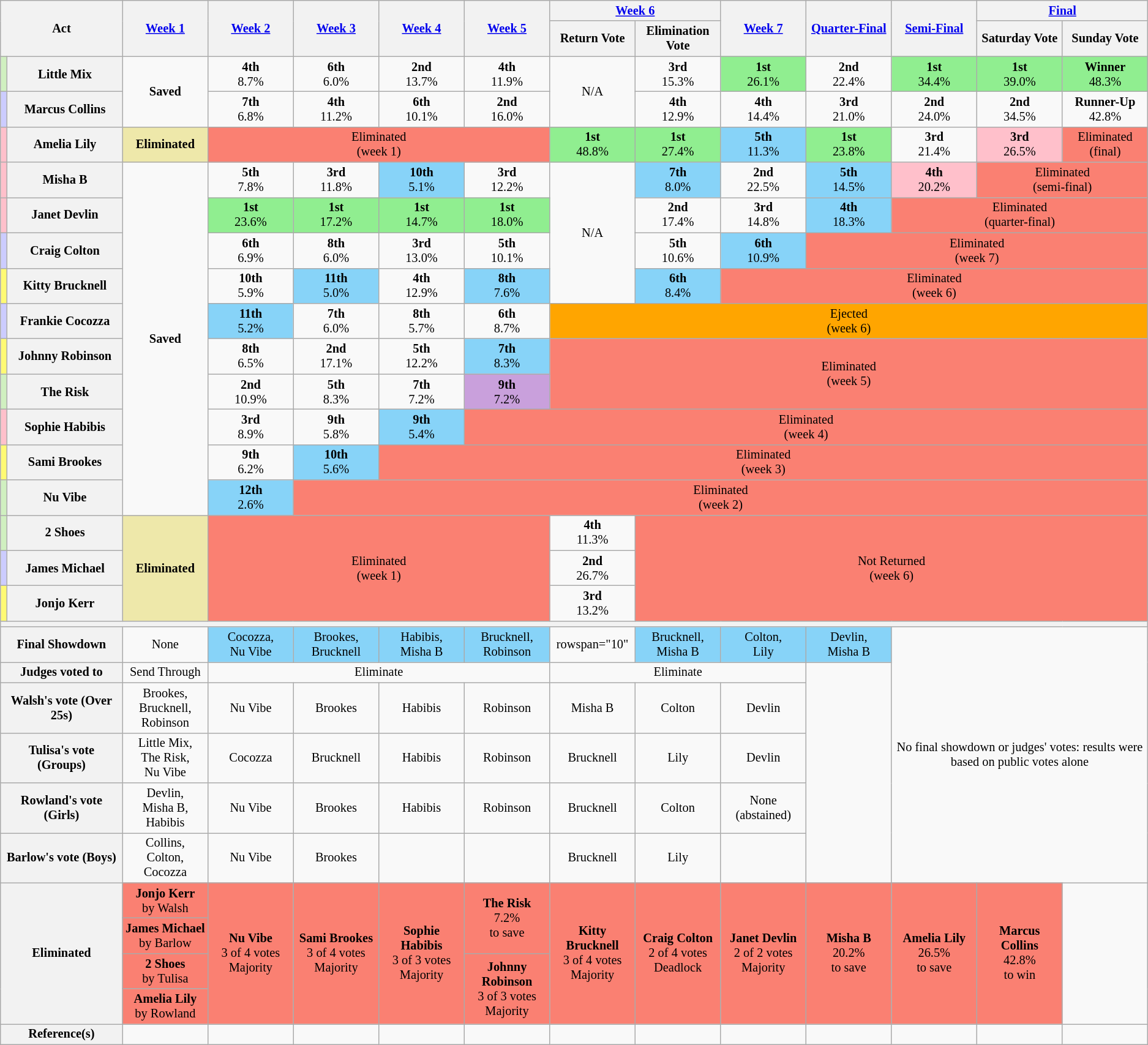<table class="wikitable" style="text-align:center; font-size:85%">
<tr>
<th style="width:10%" rowspan="2" scope="col" colspan=2>Act</th>
<th style="width:7%" rowspan="2" scope="col"><a href='#'>Week 1</a></th>
<th style="width:7%" rowspan="2" scope="col"><a href='#'>Week 2</a></th>
<th style="width:7%" rowspan="2" scope="col"><a href='#'>Week 3</a></th>
<th style="width:7%" rowspan="2" scope="col"><a href='#'>Week 4</a></th>
<th style="width:7%" rowspan="2" scope="col"><a href='#'>Week 5</a></th>
<th colspan="2"><a href='#'>Week 6</a></th>
<th style="width:7%" rowspan="2" scope="col"><a href='#'>Week 7</a></th>
<th style="width:7%" rowspan="2" scope="col"><a href='#'>Quarter-Final</a></th>
<th style="width:7%" rowspan="2" scope="col"><a href='#'>Semi-Final</a></th>
<th colspan="2"><a href='#'>Final</a></th>
</tr>
<tr>
<th style="width:7%">Return Vote</th>
<th style="width:7%">Elimination Vote</th>
<th style="width:7%">Saturday Vote</th>
<th style="width:7%">Sunday Vote</th>
</tr>
<tr>
<th style="background:#d0f0c0"></th>
<th scope="row">Little Mix</th>
<td rowspan=2><strong>Saved</strong></td>
<td><strong>4th</strong> <br> 8.7%</td>
<td><strong>6th</strong> <br> 6.0%</td>
<td><strong>2nd</strong> <br> 13.7%</td>
<td><strong>4th</strong> <br> 11.9%</td>
<td rowspan=2>N/A</td>
<td><strong>3rd</strong> <br> 15.3%</td>
<td style="background:lightgreen"><strong>1st</strong> <br> 26.1%</td>
<td><strong>2nd</strong> <br> 22.4%</td>
<td style="background:lightgreen"><strong>1st</strong> <br>34.4%</td>
<td style="background:lightgreen"><strong>1st</strong> <br> 39.0%</td>
<td style="background:lightgreen"><strong>Winner</strong> <br> 48.3%</td>
</tr>
<tr>
<th style="background:#ccf"></th>
<th scope="row">Marcus Collins</th>
<td><strong>7th</strong> <br> 6.8%</td>
<td><strong>4th</strong> <br> 11.2%</td>
<td><strong>6th</strong> <br> 10.1%</td>
<td><strong>2nd</strong> <br> 16.0%</td>
<td><strong>4th</strong> <br> 12.9%</td>
<td><strong>4th</strong> <br> 14.4%</td>
<td><strong>3rd</strong> <br> 21.0%</td>
<td><strong>2nd</strong> <br>24.0%</td>
<td><strong>2nd</strong> <br> 34.5%</td>
<td><strong>Runner-Up</strong> <br> 42.8%</td>
</tr>
<tr>
<th style="background:pink"></th>
<th scope="row">Amelia Lily</th>
<td style="background:#EEE8AA"><strong>Eliminated</strong></td>
<td colspan="4" style=background:salmon>Eliminated<br>(week 1)</td>
<td style="background:lightgreen"><strong>1st</strong> <br> 48.8%</td>
<td style="background:lightgreen"><strong>1st</strong> <br> 27.4%</td>
<td style="background:#87D3F8"><strong>5th</strong> <br> 11.3%</td>
<td style="background:lightgreen"><strong>1st</strong> <br> 23.8%</td>
<td><strong>3rd</strong> <br>21.4%</td>
<td style=background:pink><strong>3rd</strong> <br> 26.5%</td>
<td style="background:salmon">Eliminated<br>(final)</td>
</tr>
<tr>
<th style="background:pink"></th>
<th scope="row">Misha B</th>
<td rowspan=10><strong>Saved</strong></td>
<td><strong>5th</strong> <br> 7.8%</td>
<td><strong>3rd</strong> <br> 11.8%</td>
<td style="background:#87D3F8"><strong>10th</strong> <br> 5.1%</td>
<td><strong>3rd</strong> <br> 12.2%</td>
<td rowspan="4">N/A</td>
<td style="background:#87D3F8"><strong>7th</strong> <br> 8.0%</td>
<td><strong>2nd</strong> <br> 22.5%</td>
<td style="background:#87D3F8"><strong>5th</strong> <br> 14.5%</td>
<td style=background:pink><strong>4th</strong> <br>20.2%</td>
<td colspan="2" style="background:salmon">Eliminated<br>(semi-final)</td>
</tr>
<tr>
<th style="background:pink"></th>
<th scope="row">Janet Devlin</th>
<td style="background:lightgreen"><strong>1st</strong> <br> 23.6%</td>
<td style="background:lightgreen"><strong>1st</strong> <br> 17.2%</td>
<td style="background:lightgreen"><strong>1st</strong> <br> 14.7%</td>
<td style="background:lightgreen"><strong>1st</strong> <br> 18.0%</td>
<td><strong>2nd</strong> <br> 17.4%</td>
<td><strong>3rd</strong> <br> 14.8%</td>
<td style="background:#87D3F8"><strong>4th</strong> <br> 18.3%</td>
<td colspan="3" style="background:salmon">Eliminated<br>(quarter-final)</td>
</tr>
<tr>
<th style="background:#ccf"></th>
<th scope="row">Craig Colton</th>
<td><strong>6th</strong> <br> 6.9%</td>
<td><strong>8th</strong> <br> 6.0%</td>
<td><strong>3rd</strong> <br> 13.0%</td>
<td><strong>5th</strong> <br> 10.1%</td>
<td><strong>5th</strong> <br> 10.6%</td>
<td style="background:#87D3F8"><strong>6th</strong> <br> 10.9%</td>
<td colspan="4" style="background:salmon">Eliminated<br>(week 7)</td>
</tr>
<tr>
<th style="background:#fffa73"></th>
<th scope="row">Kitty Brucknell</th>
<td><strong>10th</strong> <br> 5.9%</td>
<td style="background:#87D3F8"><strong>11th</strong> <br> 5.0%</td>
<td><strong>4th</strong> <br> 12.9%</td>
<td style="background:#87D3F8"><strong>8th</strong> <br> 7.6%</td>
<td style="background:#87D3F8"><strong>6th</strong> <br> 8.4%</td>
<td colspan="5" style="background:salmon">Eliminated<br>(week 6)</td>
</tr>
<tr>
<th style="background:#ccf"></th>
<th scope="row">Frankie Cocozza</th>
<td style="background:#87D3F8"><strong>11th</strong> <br> 5.2%</td>
<td><strong>7th</strong> <br> 6.0%</td>
<td><strong>8th</strong> <br> 5.7%</td>
<td><strong>6th</strong> <br> 8.7%</td>
<td colspan="7" style="background:orange;">Ejected<br>(week 6)</td>
</tr>
<tr>
<th style="background:#fffa73"></th>
<th scope="row">Johnny Robinson</th>
<td><strong>8th</strong> <br> 6.5%</td>
<td><strong>2nd</strong> <br> 17.1%</td>
<td><strong>5th</strong> <br> 12.2%</td>
<td style="background:#87D3F8"><strong>7th</strong> <br> 8.3%</td>
<td rowspan=2 colspan="7" style="background:salmon">Eliminated<br>(week 5)</td>
</tr>
<tr>
<th style="background:#d0f0c0"></th>
<th scope="row">The Risk</th>
<td><strong>2nd</strong> <br> 10.9%</td>
<td><strong>5th</strong> <br> 8.3%</td>
<td><strong>7th</strong> <br> 7.2%</td>
<td style="background:#C9A0DC"><strong>9th</strong> <br> 7.2%</td>
</tr>
<tr>
<th style="background:pink"></th>
<th scope="row">Sophie Habibis</th>
<td><strong>3rd</strong> <br> 8.9%</td>
<td><strong>9th</strong> <br> 5.8%</td>
<td style="background:#87D3F8"><strong>9th</strong> <br> 5.4%</td>
<td colspan="8" style="background:salmon">Eliminated<br>(week 4)</td>
</tr>
<tr>
<th style="background:#fffa73"></th>
<th scope="row">Sami Brookes</th>
<td><strong>9th</strong> <br> 6.2%</td>
<td style="background:#87D3F8"><strong>10th</strong> <br> 5.6%</td>
<td colspan="9" style="background:salmon">Eliminated<br>(week 3)</td>
</tr>
<tr>
<th style="background:#d0f0c0"></th>
<th scope="row">Nu Vibe</th>
<td style="background:#87D3F8"><strong>12th</strong> <br> 2.6%</td>
<td colspan="10" style="background:salmon">Eliminated<br>(week 2)</td>
</tr>
<tr>
<th style="background:#d0f0c0"></th>
<th scope="row">2 Shoes</th>
<td rowspan=3 style="background:#EEE8AA"><strong>Eliminated</strong></td>
<td rowspan=3 colspan="4" style="background:salmon">Eliminated<br>(week 1)</td>
<td><strong>4th</strong> <br> 11.3%</td>
<td rowspan=3 colspan="6" style="background:salmon">Not Returned<br>(week 6)</td>
</tr>
<tr>
<th style="background:#ccf"></th>
<th scope="row">James Michael</th>
<td><strong>2nd</strong> <br> 26.7%</td>
</tr>
<tr>
<th style="background:#fffa73"></th>
<th scope="row">Jonjo Kerr</th>
<td><strong>3rd</strong> <br> 13.2%</td>
</tr>
<tr>
<th colspan="14"></th>
</tr>
<tr>
<th scope="row" colspan=2>Final Showdown</th>
<td>None</td>
<td style="background:#87D3F8">Cocozza,<br>Nu Vibe</td>
<td style="background:#87D3F8">Brookes,<br>Brucknell</td>
<td style="background:#87D3F8">Habibis,<br>Misha B</td>
<td style="background:#87D3F8">Brucknell,<br>Robinson</td>
<td>rowspan="10" </td>
<td style="background:#87D3F8">Brucknell,<br>Misha B</td>
<td style="background:#87D3F8">Colton,<br>Lily</td>
<td style="background:#87D3F8">Devlin,<br>Misha B</td>
<td rowspan="6" colspan="3">No final showdown or judges' votes: results were based on public votes alone</td>
</tr>
<tr>
<th scope="row" colspan=2>Judges voted to</th>
<td>Send Through</td>
<td colspan="4">Eliminate</td>
<td colspan="3">Eliminate</td>
</tr>
<tr>
<th scope="row" colspan=2>Walsh's vote (Over 25s)</th>
<td>Brookes,<br>Brucknell,<br>Robinson</td>
<td>Nu Vibe</td>
<td>Brookes</td>
<td>Habibis</td>
<td>Robinson</td>
<td>Misha B</td>
<td>Colton</td>
<td>Devlin</td>
</tr>
<tr>
<th scope="row" colspan=2>Tulisa's vote (Groups)</th>
<td>Little Mix,<br>The Risk,<br>Nu Vibe</td>
<td>Cocozza</td>
<td>Brucknell</td>
<td>Habibis</td>
<td>Robinson</td>
<td>Brucknell</td>
<td>Lily</td>
<td>Devlin</td>
</tr>
<tr>
<th scope="row" colspan=2>Rowland's vote (Girls)</th>
<td>Devlin,<br>Misha B,<br>Habibis</td>
<td>Nu Vibe</td>
<td>Brookes</td>
<td>Habibis</td>
<td>Robinson</td>
<td>Brucknell</td>
<td>Colton</td>
<td>None (abstained)</td>
</tr>
<tr>
<th scope="row" colspan=2>Barlow's vote (Boys)</th>
<td>Collins,<br>Colton,<br>Cocozza</td>
<td>Nu Vibe</td>
<td>Brookes</td>
<td></td>
<td></td>
<td>Brucknell</td>
<td>Lily</td>
<td></td>
</tr>
<tr>
<th scope="row" rowspan="4" colspan=2>Eliminated</th>
<td style="background:salmon;"><strong>Jonjo Kerr</strong><br>by Walsh</td>
<td style="background:salmon;" rowspan="4"><strong>Nu Vibe</strong><br>3 of 4 votes<br>Majority</td>
<td style="background:salmon;" rowspan="4"><strong>Sami Brookes</strong><br>3 of 4 votes<br>Majority</td>
<td style="background:salmon;" rowspan="4"><strong>Sophie Habibis</strong><br>3 of 3 votes<br>Majority</td>
<td style="background:salmon;" rowspan="2"><strong>The Risk</strong><br>7.2%<br>to save</td>
<td style="background:salmon;" rowspan="4"><strong>Kitty Brucknell</strong><br>3 of 4 votes<br>Majority</td>
<td style="background:salmon;" rowspan="4"><strong>Craig Colton</strong><br>2 of 4 votes<br>Deadlock</td>
<td style="background:salmon;" rowspan="4"><strong>Janet Devlin</strong><br>2 of 2 votes<br> Majority</td>
<td style="background:salmon;" rowspan="4"><strong>Misha B</strong><br>20.2%<br>to save</td>
<td style="background:salmon;" rowspan="4"><strong>Amelia Lily</strong><br>26.5%<br>to save</td>
<td style="background:salmon;" rowspan="4"><strong>Marcus Collins</strong><br>42.8%<br>to win</td>
</tr>
<tr>
<td style="background:salmon;"><strong>James Michael</strong><br>by Barlow</td>
</tr>
<tr>
<td style="background:salmon;"><strong>2 Shoes</strong><br>by Tulisa</td>
<td style="background:salmon;" rowspan="2"><strong>Johnny Robinson</strong><br>3 of 3 votes<br>Majority</td>
</tr>
<tr>
<td style="background:salmon;"><strong>Amelia Lily</strong><br>by Rowland</td>
</tr>
<tr>
<th scope="row" colspan=2>Reference(s)</th>
<td></td>
<td></td>
<td></td>
<td></td>
<td></td>
<td></td>
<td></td>
<td></td>
<td></td>
<td></td>
<td></td>
<td></td>
</tr>
</table>
